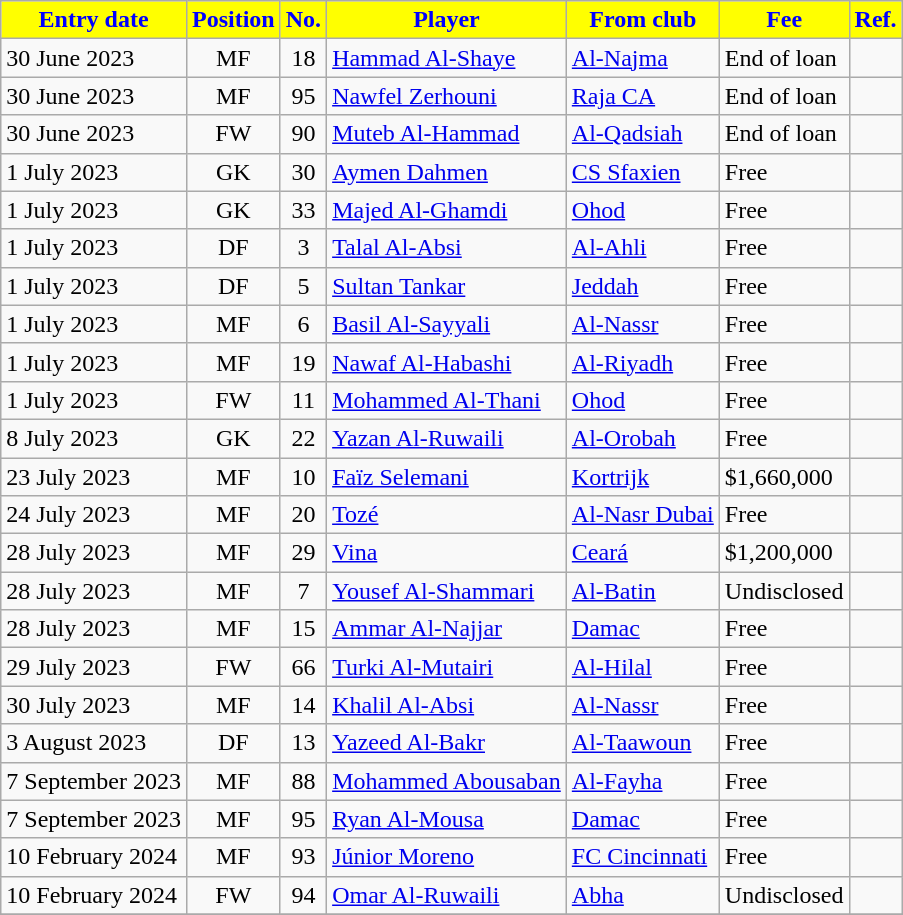<table class="wikitable sortable">
<tr>
<th style="background:yellow; color:blue;"><strong>Entry date</strong></th>
<th style="background:yellow; color:blue;"><strong>Position</strong></th>
<th style="background:yellow; color:blue;"><strong>No.</strong></th>
<th style="background:yellow; color:blue;"><strong>Player</strong></th>
<th style="background:yellow; color:blue;"><strong>From club</strong></th>
<th style="background:yellow; color:blue;"><strong>Fee</strong></th>
<th style="background:yellow; color:blue;"><strong>Ref.</strong></th>
</tr>
<tr>
<td>30 June 2023</td>
<td style="text-align:center;">MF</td>
<td style="text-align:center;">18</td>
<td style="text-align:left;"> <a href='#'>Hammad Al-Shaye</a></td>
<td style="text-align:left;"> <a href='#'>Al-Najma</a></td>
<td>End of loan</td>
<td></td>
</tr>
<tr>
<td>30 June 2023</td>
<td style="text-align:center;">MF</td>
<td style="text-align:center;">95</td>
<td style="text-align:left;"> <a href='#'>Nawfel Zerhouni</a></td>
<td style="text-align:left;"> <a href='#'>Raja CA</a></td>
<td>End of loan</td>
<td></td>
</tr>
<tr>
<td>30 June 2023</td>
<td style="text-align:center;">FW</td>
<td style="text-align:center;">90</td>
<td style="text-align:left;"> <a href='#'>Muteb Al-Hammad</a></td>
<td style="text-align:left;"> <a href='#'>Al-Qadsiah</a></td>
<td>End of loan</td>
<td></td>
</tr>
<tr>
<td>1 July 2023</td>
<td style="text-align:center;">GK</td>
<td style="text-align:center;">30</td>
<td style="text-align:left;"> <a href='#'>Aymen Dahmen</a></td>
<td style="text-align:left;"> <a href='#'>CS Sfaxien</a></td>
<td>Free</td>
<td></td>
</tr>
<tr>
<td>1 July 2023</td>
<td style="text-align:center;">GK</td>
<td style="text-align:center;">33</td>
<td style="text-align:left;"> <a href='#'>Majed Al-Ghamdi</a></td>
<td style="text-align:left;"> <a href='#'>Ohod</a></td>
<td>Free</td>
<td></td>
</tr>
<tr>
<td>1 July 2023</td>
<td style="text-align:center;">DF</td>
<td style="text-align:center;">3</td>
<td style="text-align:left;"> <a href='#'>Talal Al-Absi</a></td>
<td style="text-align:left;"> <a href='#'>Al-Ahli</a></td>
<td>Free</td>
<td></td>
</tr>
<tr>
<td>1 July 2023</td>
<td style="text-align:center;">DF</td>
<td style="text-align:center;">5</td>
<td style="text-align:left;"> <a href='#'>Sultan Tankar</a></td>
<td style="text-align:left;"> <a href='#'>Jeddah</a></td>
<td>Free</td>
<td></td>
</tr>
<tr>
<td>1 July 2023</td>
<td style="text-align:center;">MF</td>
<td style="text-align:center;">6</td>
<td style="text-align:left;"> <a href='#'>Basil Al-Sayyali</a></td>
<td style="text-align:left;"> <a href='#'>Al-Nassr</a></td>
<td>Free</td>
<td></td>
</tr>
<tr>
<td>1 July 2023</td>
<td style="text-align:center;">MF</td>
<td style="text-align:center;">19</td>
<td style="text-align:left;"> <a href='#'>Nawaf Al-Habashi</a></td>
<td style="text-align:left;"> <a href='#'>Al-Riyadh</a></td>
<td>Free</td>
<td></td>
</tr>
<tr>
<td>1 July 2023</td>
<td style="text-align:center;">FW</td>
<td style="text-align:center;">11</td>
<td style="text-align:left;"> <a href='#'>Mohammed Al-Thani</a></td>
<td style="text-align:left;"> <a href='#'>Ohod</a></td>
<td>Free</td>
<td></td>
</tr>
<tr>
<td>8 July 2023</td>
<td style="text-align:center;">GK</td>
<td style="text-align:center;">22</td>
<td style="text-align:left;"> <a href='#'>Yazan Al-Ruwaili</a></td>
<td style="text-align:left;"> <a href='#'>Al-Orobah</a></td>
<td>Free</td>
<td></td>
</tr>
<tr>
<td>23 July 2023</td>
<td style="text-align:center;">MF</td>
<td style="text-align:center;">10</td>
<td style="text-align:left;"> <a href='#'>Faïz Selemani</a></td>
<td style="text-align:left;"> <a href='#'>Kortrijk</a></td>
<td>$1,660,000</td>
<td></td>
</tr>
<tr>
<td>24 July 2023</td>
<td style="text-align:center;">MF</td>
<td style="text-align:center;">20</td>
<td style="text-align:left;"> <a href='#'>Tozé</a></td>
<td style="text-align:left;"> <a href='#'>Al-Nasr Dubai</a></td>
<td>Free</td>
<td></td>
</tr>
<tr>
<td>28 July 2023</td>
<td style="text-align:center;">MF</td>
<td style="text-align:center;">29</td>
<td style="text-align:left;"> <a href='#'>Vina</a></td>
<td style="text-align:left;"> <a href='#'>Ceará</a></td>
<td>$1,200,000</td>
<td></td>
</tr>
<tr>
<td>28 July 2023</td>
<td style="text-align:center;">MF</td>
<td style="text-align:center;">7</td>
<td style="text-align:left;"> <a href='#'>Yousef Al-Shammari</a></td>
<td style="text-align:left;"> <a href='#'>Al-Batin</a></td>
<td>Undisclosed</td>
<td></td>
</tr>
<tr>
<td>28 July 2023</td>
<td style="text-align:center;">MF</td>
<td style="text-align:center;">15</td>
<td style="text-align:left;"> <a href='#'>Ammar Al-Najjar</a></td>
<td style="text-align:left;"> <a href='#'>Damac</a></td>
<td>Free</td>
<td></td>
</tr>
<tr>
<td>29 July 2023</td>
<td style="text-align:center;">FW</td>
<td style="text-align:center;">66</td>
<td style="text-align:left;"> <a href='#'>Turki Al-Mutairi</a></td>
<td style="text-align:left;"> <a href='#'>Al-Hilal</a></td>
<td>Free</td>
<td></td>
</tr>
<tr>
<td>30 July 2023</td>
<td style="text-align:center;">MF</td>
<td style="text-align:center;">14</td>
<td style="text-align:left;"> <a href='#'>Khalil Al-Absi</a></td>
<td style="text-align:left;"> <a href='#'>Al-Nassr</a></td>
<td>Free</td>
<td></td>
</tr>
<tr>
<td>3 August 2023</td>
<td style="text-align:center;">DF</td>
<td style="text-align:center;">13</td>
<td style="text-align:left;"> <a href='#'>Yazeed Al-Bakr</a></td>
<td style="text-align:left;"> <a href='#'>Al-Taawoun</a></td>
<td>Free</td>
<td></td>
</tr>
<tr>
<td>7 September 2023</td>
<td style="text-align:center;">MF</td>
<td style="text-align:center;">88</td>
<td style="text-align:left;"> <a href='#'>Mohammed Abousaban</a></td>
<td style="text-align:left;"> <a href='#'>Al-Fayha</a></td>
<td>Free</td>
<td></td>
</tr>
<tr>
<td>7 September 2023</td>
<td style="text-align:center;">MF</td>
<td style="text-align:center;">95</td>
<td style="text-align:left;"> <a href='#'>Ryan Al-Mousa</a></td>
<td style="text-align:left;"> <a href='#'>Damac</a></td>
<td>Free</td>
<td></td>
</tr>
<tr>
<td>10 February 2024</td>
<td style="text-align:center;">MF</td>
<td style="text-align:center;">93</td>
<td style="text-align:left;"> <a href='#'>Júnior Moreno</a></td>
<td style="text-align:left;"> <a href='#'>FC Cincinnati</a></td>
<td>Free</td>
<td></td>
</tr>
<tr>
<td>10 February 2024</td>
<td style="text-align:center;">FW</td>
<td style="text-align:center;">94</td>
<td style="text-align:left;"> <a href='#'>Omar Al-Ruwaili</a></td>
<td style="text-align:left;"> <a href='#'>Abha</a></td>
<td>Undisclosed</td>
<td></td>
</tr>
<tr>
</tr>
</table>
